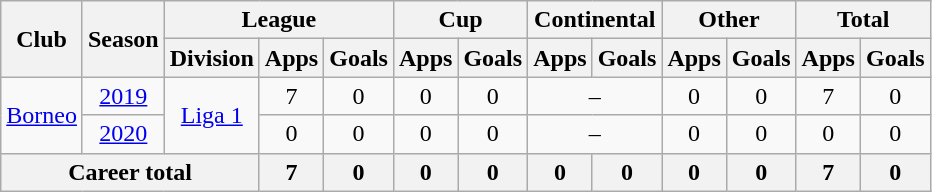<table class="wikitable" style="text-align: center">
<tr>
<th rowspan="2">Club</th>
<th rowspan="2">Season</th>
<th colspan="3">League</th>
<th colspan="2">Cup</th>
<th colspan="2">Continental</th>
<th colspan="2">Other</th>
<th colspan="2">Total</th>
</tr>
<tr>
<th>Division</th>
<th>Apps</th>
<th>Goals</th>
<th>Apps</th>
<th>Goals</th>
<th>Apps</th>
<th>Goals</th>
<th>Apps</th>
<th>Goals</th>
<th>Apps</th>
<th>Goals</th>
</tr>
<tr>
<td rowspan="2"><a href='#'>Borneo</a></td>
<td><a href='#'>2019</a></td>
<td rowspan="2" valign="center"><a href='#'>Liga 1</a></td>
<td>7</td>
<td>0</td>
<td>0</td>
<td>0</td>
<td colspan="2">–</td>
<td>0</td>
<td>0</td>
<td>7</td>
<td>0</td>
</tr>
<tr>
<td><a href='#'>2020</a></td>
<td>0</td>
<td>0</td>
<td>0</td>
<td>0</td>
<td colspan="2">–</td>
<td>0</td>
<td>0</td>
<td>0</td>
<td>0</td>
</tr>
<tr>
<th colspan=3>Career total</th>
<th>7</th>
<th>0</th>
<th>0</th>
<th>0</th>
<th>0</th>
<th>0</th>
<th>0</th>
<th>0</th>
<th>7</th>
<th>0</th>
</tr>
</table>
